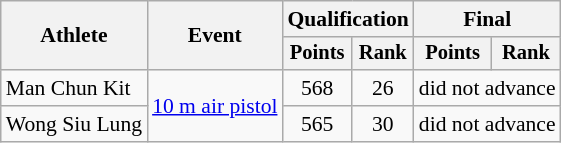<table class=wikitable style=font-size:90%;text-align:center>
<tr>
<th rowspan="2">Athlete</th>
<th rowspan="2">Event</th>
<th colspan=2>Qualification</th>
<th colspan=2>Final</th>
</tr>
<tr style="font-size:95%">
<th>Points</th>
<th>Rank</th>
<th>Points</th>
<th>Rank</th>
</tr>
<tr>
<td align=left>Man Chun Kit</td>
<td align=left rowspan=2><a href='#'>10 m air pistol</a></td>
<td>568</td>
<td>26</td>
<td colspan=2>did not advance</td>
</tr>
<tr>
<td align=left>Wong Siu Lung</td>
<td>565</td>
<td>30</td>
<td colspan=2>did not advance</td>
</tr>
</table>
